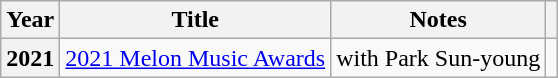<table class="wikitable sortable plainrowheaders">
<tr>
<th scope="col">Year</th>
<th scope="col">Title</th>
<th scope="col">Notes</th>
<th scope="col" class="unsortable"></th>
</tr>
<tr>
<th scope="row">2021</th>
<td><a href='#'>2021 Melon Music Awards</a></td>
<td>with Park Sun-young</td>
<td></td>
</tr>
</table>
